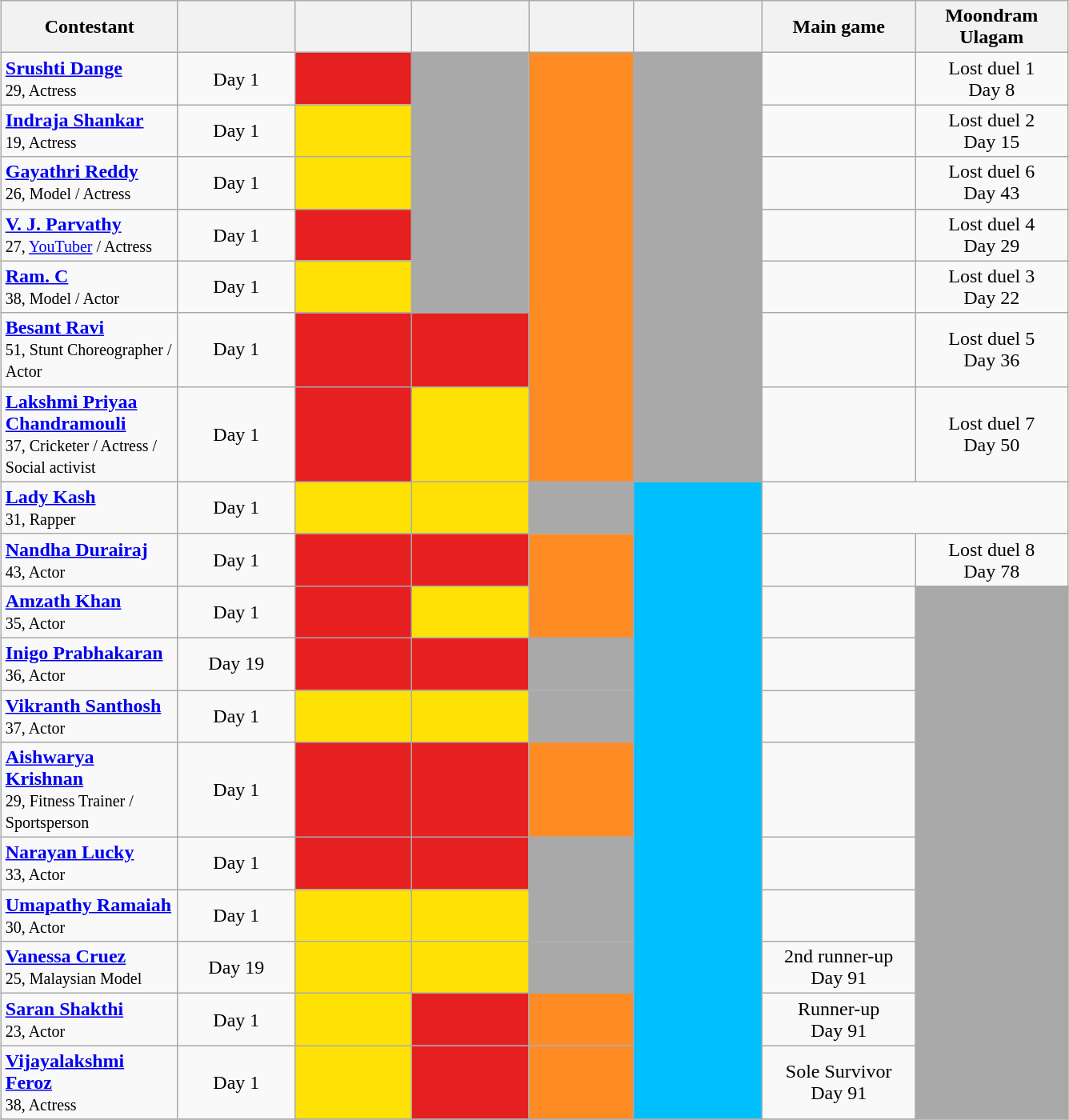<table class="wikitable sortable" style="margin:auto; text-align:center">
<tr>
<th width="140">Contestant</th>
<th width="90"></th>
<th width="90"></th>
<th width="90"></th>
<th width="80"></th>
<th width="100"></th>
<th width="120">Main game</th>
<th width="120">Moondram Ulagam</th>
</tr>
<tr>
<td style="text-align:left"><strong><a href='#'>Srushti Dange</a></strong><br><small>29, Actress</small></td>
<td>Day 1</td>
<td style="background:#E62020;color:white"></td>
<td rowspan="5" style="background:darkgrey;"></td>
<td rowspan="7" style="text-align:middle; background:#FF8B24;color:black"> <br> </td>
<td rowspan="7" style="background:darkgrey;"></td>
<td></td>
<td>Lost duel 1<br>Day 8</td>
</tr>
<tr>
<td style="text-align:left"><strong><a href='#'>Indraja Shankar</a></strong><br><small>19, Actress</small></td>
<td>Day 1</td>
<td style="background:#FFE105;color:black"></td>
<td></td>
<td>Lost duel 2<br>Day 15</td>
</tr>
<tr>
<td style="text-align:left"><strong><a href='#'>Gayathri Reddy</a></strong><br><small>26, Model / Actress</small></td>
<td>Day 1</td>
<td style="background:#FFE105;color:black"></td>
<td></td>
<td>Lost duel 6<br>Day 43</td>
</tr>
<tr>
<td style="text-align:left"><strong><a href='#'>V. J. Parvathy</a></strong><br><small>27, <a href='#'>YouTuber</a> / Actress</small></td>
<td>Day 1</td>
<td style="background:#E62020;color:white"></td>
<td></td>
<td>Lost duel 4<br>Day 29</td>
</tr>
<tr>
<td style="text-align:left"><strong><a href='#'>Ram. C</a></strong><br><small>38, Model /  Actor</small></td>
<td>Day 1</td>
<td style="background:#FFE105;color:black"></td>
<td></td>
<td>Lost duel 3<br>Day 22 </td>
</tr>
<tr>
<td style="text-align:left"><strong><a href='#'>Besant Ravi</a></strong><br><small>51, Stunt Choreographer / Actor</small></td>
<td>Day 1</td>
<td style="background:#E62020;color:white"></td>
<td style="background:#E62020;color:white"></td>
<td></td>
<td>Lost duel 5<br>Day 36</td>
</tr>
<tr>
<td style="text-align:left"><strong><a href='#'>Lakshmi Priyaa Chandramouli</a></strong><br><small>37, Cricketer / Actress / Social activist</small></td>
<td>Day 1</td>
<td style="background:#E62020;color:white"></td>
<td style="background:#FFE105;color:black"></td>
<td></td>
<td>Lost duel 7<br>Day 50</td>
</tr>
<tr>
<td style="text-align:left"><strong><a href='#'>Lady Kash</a></strong><br><small>31, Rapper</small></td>
<td>Day 1</td>
<td style="background:#FFE105;color:black"></td>
<td style="background:#FFE105;color:black"></td>
<td style="background:darkgrey;"></td>
<td rowspan="11" style="background:#00bfff;color:black"></td>
<td colspan=2"></td>
</tr>
<tr>
<td style="text-align:left"><strong><a href='#'>Nandha Durairaj</a></strong><br><small>43, Actor</small></td>
<td>Day 1</td>
<td style="background:#E62020;color:white"></td>
<td style="background:#E62020;color:white"></td>
<td rowspan="2" style="text-align:middle; background:#FF8B24;color:black"></td>
<td></td>
<td>Lost duel 8<br>Day 78</td>
</tr>
<tr>
<td style="text-align:left"><strong><a href='#'>Amzath Khan</a></strong><br><small>35, Actor</small><br></td>
<td>Day 1</td>
<td style="background:#E62020;color:white"></td>
<td style="background:#FFE105;color:black"></td>
<td></td>
<td rowspan="10" style="background:darkgrey;"></td>
</tr>
<tr>
<td style="text-align:left"><strong><a href='#'>Inigo Prabhakaran</a></strong><br><small>36, Actor</small></td>
<td>Day 19</td>
<td style="background:#E62020;color:white"></td>
<td style="background:#E62020;color:white"></td>
<td style="background:darkgrey;"></td>
<td></td>
</tr>
<tr>
<td style="text-align:left"><strong><a href='#'>Vikranth Santhosh</a></strong><br><small>37, Actor</small></td>
<td>Day 1</td>
<td style="background:#FFE105;color:black"></td>
<td style="background:#FFE105;color:black"></td>
<td style="background:darkgrey;"></td>
<td></td>
</tr>
<tr>
<td style="text-align:left"><strong><a href='#'>Aishwarya Krishnan</a></strong><br><small>29, Fitness Trainer /  Sportsperson</small><br></td>
<td>Day 1</td>
<td style="background:#E62020;color:white"></td>
<td style="background:#E62020;color:white"></td>
<td style="background:#FF8B24;color:black"></td>
<td></td>
</tr>
<tr>
<td style="text-align:left"><strong><a href='#'>Narayan Lucky</a></strong><br><small>33, Actor</small></td>
<td>Day 1</td>
<td style="background:#E62020;color:white"></td>
<td style="background:#E62020;color:white"></td>
<td rowspan="2" style="background:darkgrey;"></td>
<td></td>
</tr>
<tr>
<td style="text-align:left"><strong><a href='#'>Umapathy Ramaiah</a></strong><br><small>30, Actor</small></td>
<td>Day 1</td>
<td style="background:#FFE105;color:black"></td>
<td style="background:#FFE105;color:black"></td>
<td></td>
</tr>
<tr>
<td style="text-align:left"><strong><a href='#'>Vanessa Cruez</a></strong><br><small>25, Malaysian Model</small></td>
<td>Day 19 </td>
<td style="background:#FFE105;color:black"></td>
<td style="background:#FFE105;color:black"></td>
<td style="background:darkgrey;"></td>
<td>2nd runner-up<br>Day 91</td>
</tr>
<tr>
<td style="text-align:left"><strong><a href='#'>Saran Shakthi</a></strong><br><small>23, Actor</small></td>
<td>Day 1</td>
<td style="background:#FFE105;color:black"></td>
<td style="background:#E62020;color:white"></td>
<td style="text-align:middle; background:#FF8B24;color:black"></td>
<td>Runner-up<br>Day 91</td>
</tr>
<tr>
<td style="text-align:left"><strong><a href='#'>Vijayalakshmi Feroz</a></strong><br><small>38, Actress</small><br></td>
<td>Day 1</td>
<td style="background:#FFE105;color:black"></td>
<td style="background:#E62020;color:white"></td>
<td style="text-align:middle; background:#FF8B24;color:black"></td>
<td>Sole Survivor<br>Day 91</td>
</tr>
<tr>
</tr>
</table>
